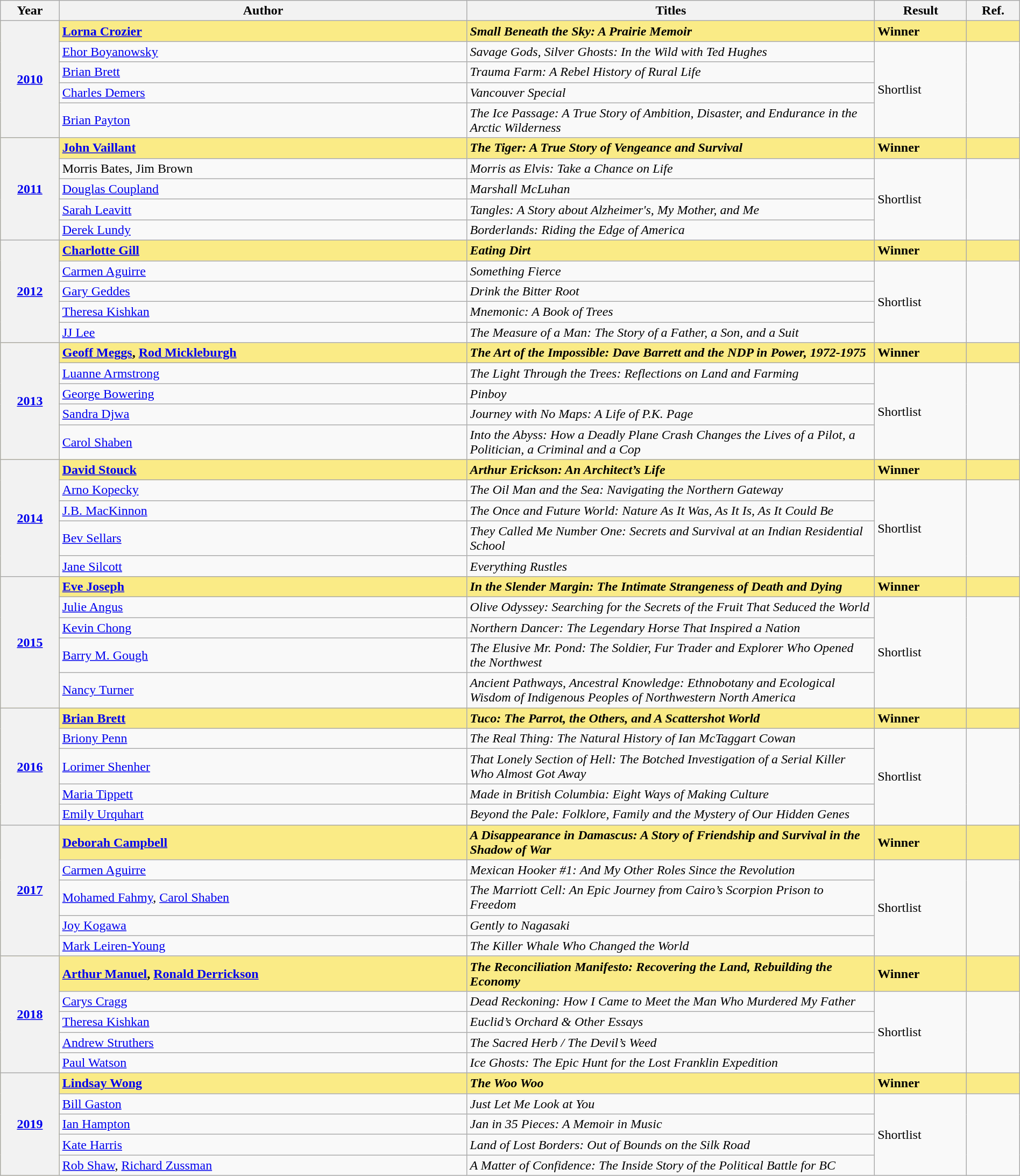<table class="wikitable" width=100%>
<tr>
<th>Year</th>
<th width=40%>Author</th>
<th width=40%>Titles</th>
<th>Result</th>
<th>Ref.</th>
</tr>
<tr style=background:#FAEB86>
<th rowspan="5"><a href='#'>2010</a></th>
<td><strong><a href='#'>Lorna Crozier</a></strong></td>
<td><strong><em>Small Beneath the Sky: A Prairie Memoir</em></strong></td>
<td><strong>Winner</strong></td>
<td></td>
</tr>
<tr>
<td><a href='#'>Ehor Boyanowsky</a></td>
<td><em>Savage Gods, Silver Ghosts: In the Wild with Ted Hughes</em></td>
<td rowspan=4>Shortlist</td>
<td rowspan=4></td>
</tr>
<tr>
<td><a href='#'>Brian Brett</a></td>
<td><em>Trauma Farm: A Rebel History of Rural Life</em></td>
</tr>
<tr>
<td><a href='#'>Charles Demers</a></td>
<td><em>Vancouver Special</em></td>
</tr>
<tr>
<td><a href='#'>Brian Payton</a></td>
<td><em>The Ice Passage: A True Story of Ambition, Disaster, and Endurance in the Arctic Wilderness</em></td>
</tr>
<tr style=background:#FAEB86>
<th rowspan="5"><a href='#'>2011</a></th>
<td><strong><a href='#'>John Vaillant</a></strong></td>
<td><strong><em>The Tiger: A True Story of Vengeance and Survival</em></strong></td>
<td><strong>Winner</strong></td>
<td></td>
</tr>
<tr>
<td>Morris Bates, Jim Brown</td>
<td><em>Morris as Elvis: Take a Chance on Life</em></td>
<td rowspan=4>Shortlist</td>
<td rowspan=4></td>
</tr>
<tr>
<td><a href='#'>Douglas Coupland</a></td>
<td><em>Marshall McLuhan</em></td>
</tr>
<tr>
<td><a href='#'>Sarah Leavitt</a></td>
<td><em>Tangles: A Story about Alzheimer's, My Mother, and Me</em></td>
</tr>
<tr>
<td><a href='#'>Derek Lundy</a></td>
<td><em>Borderlands: Riding the Edge of America</em></td>
</tr>
<tr style=background:#FAEB86>
<th rowspan="5"><a href='#'>2012</a></th>
<td><strong><a href='#'>Charlotte Gill</a></strong></td>
<td><strong><em>Eating Dirt</em></strong></td>
<td><strong>Winner</strong></td>
<td></td>
</tr>
<tr>
<td><a href='#'>Carmen Aguirre</a></td>
<td><em>Something Fierce</em></td>
<td rowspan=4>Shortlist</td>
<td rowspan=4></td>
</tr>
<tr>
<td><a href='#'>Gary Geddes</a></td>
<td><em>Drink the Bitter Root</em></td>
</tr>
<tr>
<td><a href='#'>Theresa Kishkan</a></td>
<td><em>Mnemonic: A Book of Trees</em></td>
</tr>
<tr>
<td><a href='#'>JJ Lee</a></td>
<td><em>The Measure of a Man: The Story of a Father, a Son, and a Suit</em></td>
</tr>
<tr style=background:#FAEB86>
<th rowspan="5"><a href='#'>2013</a></th>
<td><strong><a href='#'>Geoff Meggs</a>, <a href='#'>Rod Mickleburgh</a></strong></td>
<td><strong><em>The Art of the Impossible: Dave Barrett and the NDP in Power, 1972-1975</em></strong></td>
<td><strong>Winner</strong></td>
<td></td>
</tr>
<tr>
<td><a href='#'>Luanne Armstrong</a></td>
<td><em>The Light Through the Trees: Reflections on Land and Farming</em></td>
<td rowspan=4>Shortlist</td>
<td rowspan=4></td>
</tr>
<tr>
<td><a href='#'>George Bowering</a></td>
<td><em>Pinboy</em></td>
</tr>
<tr>
<td><a href='#'>Sandra Djwa</a></td>
<td><em>Journey with No Maps: A Life of P.K. Page</em></td>
</tr>
<tr>
<td><a href='#'>Carol Shaben</a></td>
<td><em>Into the Abyss: How a Deadly Plane Crash Changes the Lives of a Pilot, a Politician, a Criminal and a Cop</em></td>
</tr>
<tr style=background:#FAEB86>
<th rowspan="5"><a href='#'>2014</a></th>
<td><strong><a href='#'>David Stouck</a></strong></td>
<td><strong><em>Arthur Erickson: An Architect’s Life</em></strong></td>
<td><strong>Winner</strong></td>
<td></td>
</tr>
<tr>
<td><a href='#'>Arno Kopecky</a></td>
<td><em>The Oil Man and the Sea: Navigating the Northern Gateway</em></td>
<td rowspan=4>Shortlist</td>
<td rowspan=4></td>
</tr>
<tr>
<td><a href='#'>J.B. MacKinnon</a></td>
<td><em>The Once and Future World: Nature As It Was, As It Is, As It Could Be</em></td>
</tr>
<tr>
<td><a href='#'>Bev Sellars</a></td>
<td><em>They Called Me Number One: Secrets and Survival at an Indian Residential School</em></td>
</tr>
<tr>
<td><a href='#'>Jane Silcott</a></td>
<td><em>Everything Rustles</em></td>
</tr>
<tr style=background:#FAEB86>
<th rowspan="5"><a href='#'>2015</a></th>
<td><strong><a href='#'>Eve Joseph</a></strong></td>
<td><strong><em>In the Slender Margin: The Intimate Strangeness of Death and Dying</em></strong></td>
<td><strong>Winner</strong></td>
<td></td>
</tr>
<tr>
<td><a href='#'>Julie Angus</a></td>
<td><em>Olive Odyssey: Searching for the Secrets of the Fruit That Seduced the World</em></td>
<td rowspan=4>Shortlist</td>
<td rowspan=4></td>
</tr>
<tr>
<td><a href='#'>Kevin Chong</a></td>
<td><em>Northern Dancer: The Legendary Horse That Inspired a Nation</em></td>
</tr>
<tr>
<td><a href='#'>Barry M. Gough</a></td>
<td><em>The Elusive Mr. Pond: The Soldier, Fur Trader and Explorer Who Opened the Northwest</em></td>
</tr>
<tr>
<td><a href='#'>Nancy Turner</a></td>
<td><em>Ancient Pathways, Ancestral Knowledge: Ethnobotany and Ecological Wisdom of Indigenous Peoples of Northwestern North America</em></td>
</tr>
<tr style=background:#FAEB86>
<th rowspan="5"><a href='#'>2016</a></th>
<td><strong><a href='#'>Brian Brett</a></strong></td>
<td><strong><em>Tuco: The Parrot, the Others, and A Scattershot World</em></strong></td>
<td><strong>Winner</strong></td>
<td></td>
</tr>
<tr>
<td><a href='#'>Briony Penn</a></td>
<td><em>The Real Thing: The Natural History of Ian McTaggart Cowan</em></td>
<td rowspan=4>Shortlist</td>
<td rowspan=4></td>
</tr>
<tr>
<td><a href='#'>Lorimer Shenher</a></td>
<td><em>That Lonely Section of Hell: The Botched Investigation of a Serial Killer Who Almost Got Away</em></td>
</tr>
<tr>
<td><a href='#'>Maria Tippett</a></td>
<td><em>Made in British Columbia: Eight Ways of Making Culture</em></td>
</tr>
<tr>
<td><a href='#'>Emily Urquhart</a></td>
<td><em>Beyond the Pale: Folklore, Family and the Mystery of Our Hidden Genes</em></td>
</tr>
<tr style=background:#FAEB86>
<th rowspan="5"><a href='#'>2017</a></th>
<td><strong><a href='#'>Deborah Campbell</a></strong></td>
<td><strong><em>A Disappearance in Damascus: A Story of Friendship and Survival in the Shadow of War</em></strong></td>
<td><strong>Winner</strong></td>
<td></td>
</tr>
<tr>
<td><a href='#'>Carmen Aguirre</a></td>
<td><em>Mexican Hooker #1: And My Other Roles Since the Revolution</em></td>
<td rowspan=4>Shortlist</td>
<td rowspan=4></td>
</tr>
<tr>
<td><a href='#'>Mohamed Fahmy</a>, <a href='#'>Carol Shaben</a></td>
<td><em>The Marriott Cell: An Epic Journey from Cairo’s Scorpion Prison to Freedom</em></td>
</tr>
<tr>
<td><a href='#'>Joy Kogawa</a></td>
<td><em>Gently to Nagasaki</em></td>
</tr>
<tr>
<td><a href='#'>Mark Leiren-Young</a></td>
<td><em>The Killer Whale Who Changed the World</em></td>
</tr>
<tr style=background:#FAEB86>
<th rowspan="5"><a href='#'>2018</a></th>
<td><strong><a href='#'>Arthur Manuel</a>, <a href='#'>Ronald Derrickson</a></strong></td>
<td><strong><em>The Reconciliation Manifesto: Recovering the Land, Rebuilding the Economy</em></strong></td>
<td><strong>Winner</strong></td>
<td></td>
</tr>
<tr>
<td><a href='#'>Carys Cragg</a></td>
<td><em>Dead Reckoning: How I Came to Meet the Man Who Murdered My Father</em></td>
<td rowspan=4>Shortlist</td>
<td rowspan=4></td>
</tr>
<tr>
<td><a href='#'>Theresa Kishkan</a></td>
<td><em>Euclid’s Orchard & Other Essays</em></td>
</tr>
<tr>
<td><a href='#'>Andrew Struthers</a></td>
<td><em>The Sacred Herb / The Devil’s Weed</em></td>
</tr>
<tr>
<td><a href='#'>Paul Watson</a></td>
<td><em>Ice Ghosts: The Epic Hunt for the Lost Franklin Expedition</em></td>
</tr>
<tr style=background:#FAEB86>
<th rowspan="5"><a href='#'>2019</a></th>
<td><strong><a href='#'>Lindsay Wong</a></strong></td>
<td><strong><em>The Woo Woo</em></strong></td>
<td><strong>Winner</strong></td>
<td></td>
</tr>
<tr>
<td><a href='#'>Bill Gaston</a></td>
<td><em>Just Let Me Look at You</em></td>
<td rowspan=4>Shortlist</td>
<td rowspan=4></td>
</tr>
<tr>
<td><a href='#'>Ian Hampton</a></td>
<td><em>Jan in 35 Pieces: A Memoir in Music</em></td>
</tr>
<tr>
<td><a href='#'>Kate Harris</a></td>
<td><em>Land of Lost Borders: Out of Bounds on the Silk Road</em></td>
</tr>
<tr>
<td><a href='#'>Rob Shaw</a>, <a href='#'>Richard Zussman</a></td>
<td><em>A Matter of Confidence: The Inside Story of the Political Battle for BC</em></td>
</tr>
</table>
